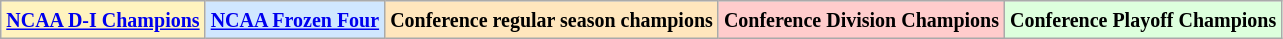<table class="wikitable">
<tr>
<td bgcolor="#FFF3BF"><small><strong><a href='#'>NCAA D-I Champions</a> </strong></small></td>
<td bgcolor="#D0E7FF"><small><strong><a href='#'>NCAA Frozen Four</a></strong></small></td>
<td bgcolor="#FFE6BD"><small><strong>Conference regular season champions</strong></small></td>
<td bgcolor="#FFCCCC"><small><strong>Conference Division Champions</strong></small></td>
<td bgcolor="#ddffdd"><small><strong>Conference Playoff Champions</strong></small></td>
</tr>
</table>
